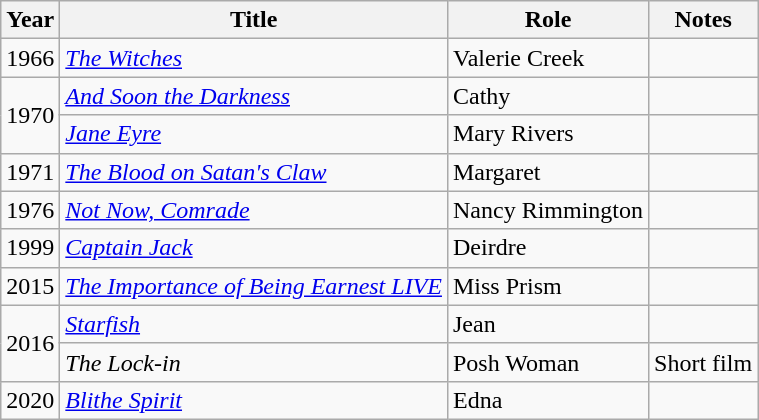<table class="wikitable sortable">
<tr>
<th>Year</th>
<th>Title</th>
<th>Role</th>
<th>Notes</th>
</tr>
<tr>
<td>1966</td>
<td><em><a href='#'>The Witches</a></em></td>
<td>Valerie Creek</td>
<td></td>
</tr>
<tr>
<td rowspan=2>1970</td>
<td><em><a href='#'>And Soon the Darkness</a></em></td>
<td>Cathy</td>
<td></td>
</tr>
<tr>
<td><em><a href='#'>Jane Eyre</a></em></td>
<td>Mary Rivers</td>
<td></td>
</tr>
<tr>
<td>1971</td>
<td><em><a href='#'>The Blood on Satan's Claw</a></em></td>
<td>Margaret</td>
<td></td>
</tr>
<tr>
<td>1976</td>
<td><em><a href='#'>Not Now, Comrade</a></em></td>
<td>Nancy Rimmington</td>
<td></td>
</tr>
<tr>
<td>1999</td>
<td><em><a href='#'>Captain Jack</a></em></td>
<td>Deirdre</td>
<td></td>
</tr>
<tr>
<td>2015</td>
<td><em><a href='#'>The Importance of Being Earnest LIVE</a></em></td>
<td>Miss Prism</td>
<td></td>
</tr>
<tr>
<td rowspan=2>2016</td>
<td><em><a href='#'>Starfish</a></em></td>
<td>Jean</td>
<td></td>
</tr>
<tr>
<td><em>The Lock-in</em></td>
<td>Posh Woman</td>
<td>Short film</td>
</tr>
<tr>
<td>2020</td>
<td><em><a href='#'>Blithe Spirit</a></em></td>
<td>Edna</td>
<td></td>
</tr>
</table>
